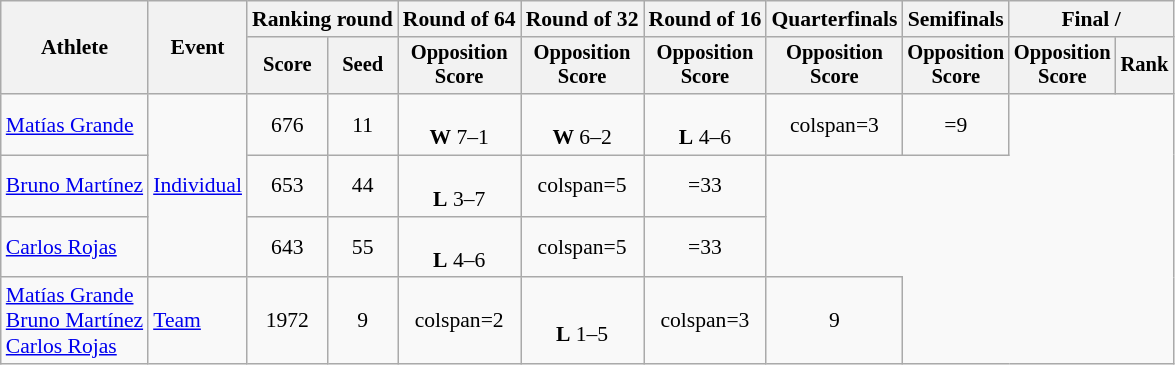<table class="wikitable" style="font-size:90%; text-align:center">
<tr>
<th rowspan=2>Athlete</th>
<th rowspan=2>Event</th>
<th colspan="2">Ranking round</th>
<th>Round of 64</th>
<th>Round of 32</th>
<th>Round of 16</th>
<th>Quarterfinals</th>
<th>Semifinals</th>
<th colspan="2">Final / </th>
</tr>
<tr style="font-size:95%">
<th>Score</th>
<th>Seed</th>
<th>Opposition<br>Score</th>
<th>Opposition<br>Score</th>
<th>Opposition<br>Score</th>
<th>Opposition<br>Score</th>
<th>Opposition<br>Score</th>
<th>Opposition<br>Score</th>
<th>Rank</th>
</tr>
<tr align=center>
<td align=left><a href='#'>Matías Grande</a></td>
<td align=left rowspan=3><a href='#'>Individual</a></td>
<td>676</td>
<td>11</td>
<td><br><strong>W</strong> 7–1</td>
<td><br><strong>W</strong> 6–2</td>
<td><br><strong>L</strong> 4–6</td>
<td>colspan=3</td>
<td>=9</td>
</tr>
<tr align=center>
<td align=left><a href='#'>Bruno Martínez</a></td>
<td>653</td>
<td>44</td>
<td><br><strong>L</strong> 3–7</td>
<td>colspan=5</td>
<td>=33</td>
</tr>
<tr align=center>
<td align=left><a href='#'>Carlos Rojas</a></td>
<td>643</td>
<td>55</td>
<td><br><strong>L</strong> 4–6</td>
<td>colspan=5</td>
<td>=33</td>
</tr>
<tr align=center>
<td align=left><a href='#'>Matías Grande</a><br><a href='#'>Bruno Martínez</a><br><a href='#'>Carlos Rojas</a></td>
<td align=left><a href='#'>Team</a></td>
<td>1972</td>
<td>9</td>
<td>colspan=2 </td>
<td><br><strong>L</strong> 1–5</td>
<td>colspan=3</td>
<td>9</td>
</tr>
</table>
